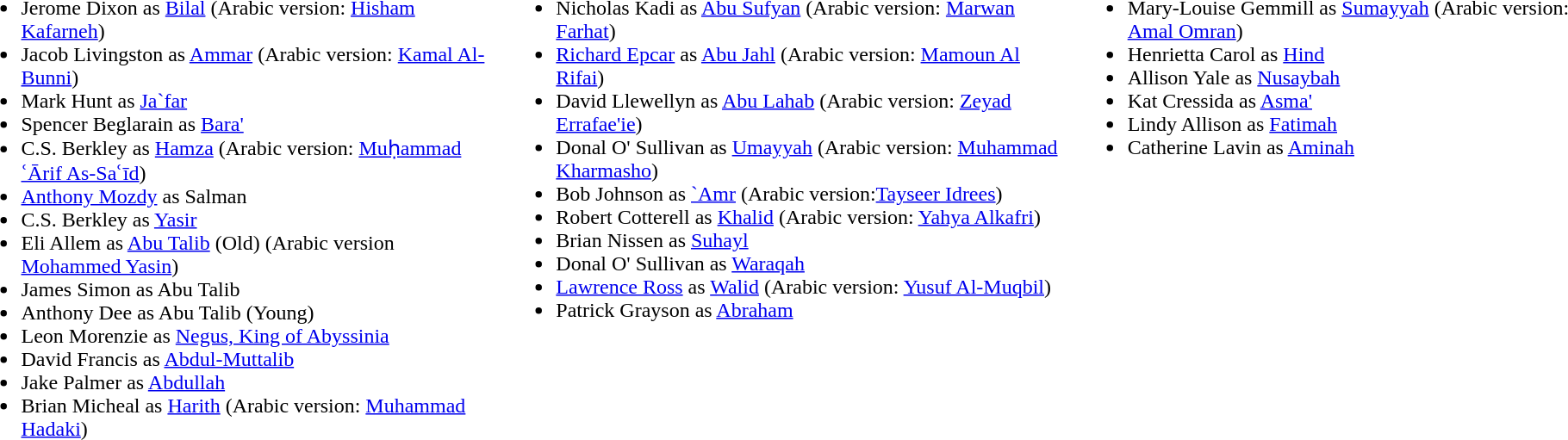<table>
<tr>
<td valign="top"><br><ul><li>Jerome Dixon as <a href='#'>Bilal</a> (Arabic version: <a href='#'>Hisham Kafarneh</a>)</li><li>Jacob Livingston as <a href='#'>Ammar</a> (Arabic version: <a href='#'>Kamal Al-Bunni</a>)</li><li>Mark Hunt as <a href='#'>Ja`far</a></li><li>Spencer Beglarain as <a href='#'>Bara'</a></li><li>C.S. Berkley as <a href='#'>Hamza</a> (Arabic version: <a href='#'>Muḥammad ʿĀrif As-Saʿīd</a>)</li><li><a href='#'>Anthony Mozdy</a> as Salman</li><li>C.S. Berkley as <a href='#'>Yasir</a></li><li>Eli Allem as <a href='#'>Abu Talib</a> (Old) (Arabic version <a href='#'>Mohammed Yasin</a>)</li><li>James Simon as Abu Talib</li><li>Anthony Dee as Abu Talib (Young)</li><li>Leon Morenzie as <a href='#'>Negus, King of Abyssinia</a></li><li>David Francis as <a href='#'>Abdul-Muttalib</a></li><li>Jake Palmer as <a href='#'>Abdullah</a></li><li>Brian Micheal as <a href='#'>Harith</a> (Arabic version: <a href='#'>Muhammad Hadaki</a>)</li></ul></td>
<td valign="top"><br><ul><li>Nicholas Kadi as <a href='#'>Abu Sufyan</a> (Arabic version: <a href='#'>Marwan Farhat</a>)</li><li><a href='#'>Richard Epcar</a> as <a href='#'>Abu Jahl</a> (Arabic version: <a href='#'>Mamoun Al Rifai</a>)</li><li>David Llewellyn as <a href='#'>Abu Lahab</a> (Arabic version: <a href='#'>Zeyad Errafae'ie</a>)</li><li>Donal O' Sullivan as <a href='#'>Umayyah</a> (Arabic version: <a href='#'>Muhammad Kharmasho</a>)</li><li>Bob Johnson as <a href='#'>`Amr</a> (Arabic version:<a href='#'>Tayseer Idrees</a>)</li><li>Robert Cotterell as <a href='#'>Khalid</a> (Arabic version: <a href='#'>Yahya Alkafri</a>)</li><li>Brian Nissen as <a href='#'>Suhayl</a></li><li>Donal O' Sullivan as <a href='#'>Waraqah</a></li><li><a href='#'>Lawrence Ross</a> as <a href='#'>Walid</a> (Arabic version: <a href='#'>Yusuf Al-Muqbil</a>)</li><li>Patrick Grayson as <a href='#'>Abraham</a></li></ul></td>
<td valign="top"><br><ul><li>Mary-Louise Gemmill as <a href='#'>Sumayyah</a> (Arabic version: <a href='#'>Amal Omran</a>)</li><li>Henrietta Carol as <a href='#'>Hind</a></li><li>Allison Yale as <a href='#'>Nusaybah</a></li><li>Kat Cressida as <a href='#'>Asma'</a></li><li>Lindy Allison as <a href='#'>Fatimah</a></li><li>Catherine Lavin as <a href='#'>Aminah</a></li></ul></td>
</tr>
</table>
